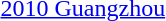<table>
<tr>
<td><a href='#'>2010 Guangzhou</a></td>
<td></td>
<td></td>
<td></td>
</tr>
</table>
